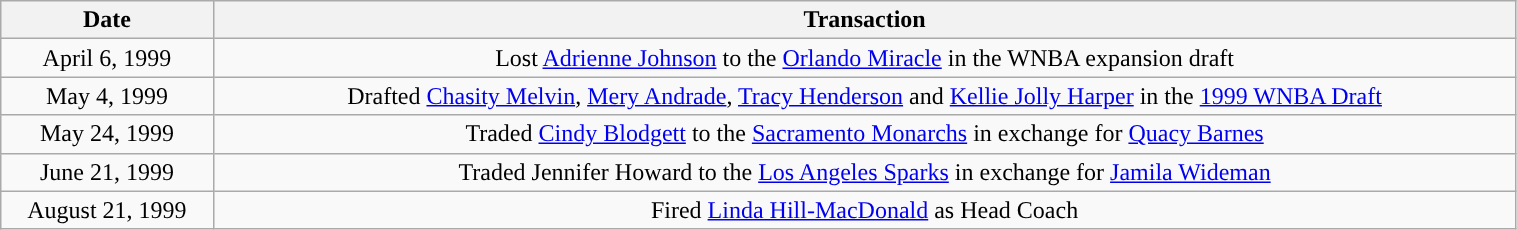<table class="wikitable" style="width:80%; text-align: center;">
<tr>
<th>Date</th>
<th>Transaction</th>
</tr>
<tr>
<td>April 6, 1999</td>
<td>Lost <a href='#'>Adrienne Johnson</a> to the <a href='#'>Orlando Miracle</a> in the WNBA expansion draft</td>
</tr>
<tr>
<td>May 4, 1999</td>
<td>Drafted <a href='#'>Chasity Melvin</a>, <a href='#'>Mery Andrade</a>, <a href='#'>Tracy Henderson</a> and <a href='#'>Kellie Jolly Harper</a> in the <a href='#'>1999 WNBA Draft</a></td>
</tr>
<tr>
<td>May 24, 1999</td>
<td>Traded <a href='#'>Cindy Blodgett</a> to the <a href='#'>Sacramento Monarchs</a> in exchange for <a href='#'>Quacy Barnes</a></td>
</tr>
<tr>
<td>June 21, 1999</td>
<td>Traded Jennifer Howard to the <a href='#'>Los Angeles Sparks</a> in exchange for <a href='#'>Jamila Wideman</a></td>
</tr>
<tr>
<td>August 21, 1999</td>
<td>Fired <a href='#'>Linda Hill-MacDonald</a> as Head Coach</td>
</tr>
</table>
